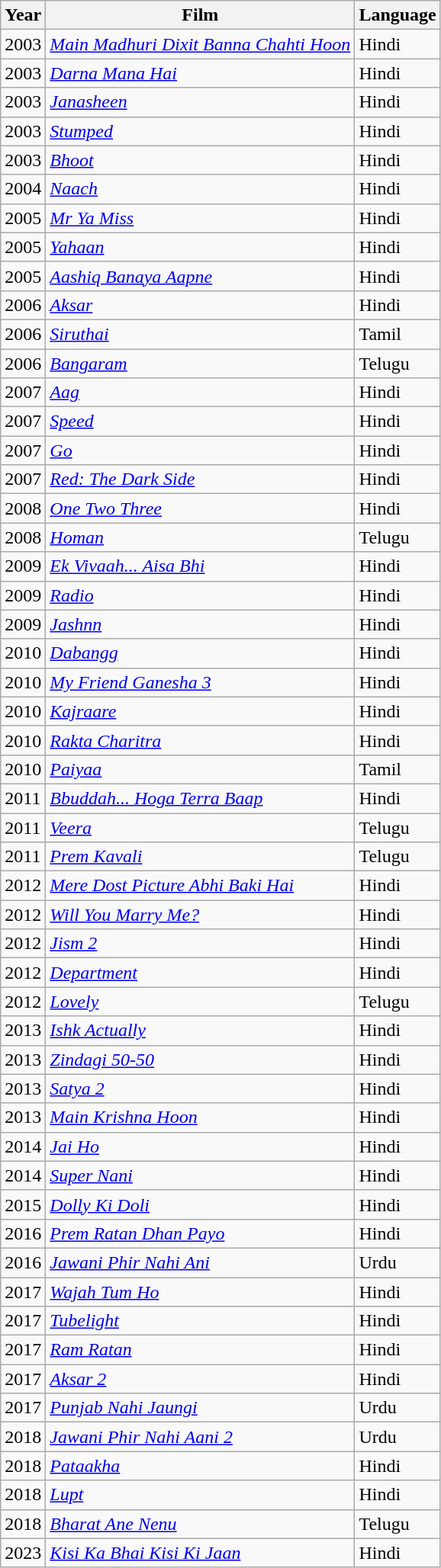<table class="wikitable sortable">
<tr>
<th>Year</th>
<th>Film</th>
<th>Language</th>
</tr>
<tr>
<td>2003</td>
<td><em><a href='#'>Main Madhuri Dixit Banna Chahti Hoon</a></em></td>
<td>Hindi</td>
</tr>
<tr>
<td>2003</td>
<td><em><a href='#'>Darna Mana Hai</a></em></td>
<td>Hindi</td>
</tr>
<tr>
<td>2003</td>
<td><em><a href='#'>Janasheen</a></em></td>
<td>Hindi</td>
</tr>
<tr>
<td>2003</td>
<td><em><a href='#'>Stumped</a></em></td>
<td>Hindi</td>
</tr>
<tr>
<td>2003</td>
<td><em><a href='#'>Bhoot</a></em></td>
<td>Hindi</td>
</tr>
<tr>
<td>2004</td>
<td><em><a href='#'>Naach</a></em></td>
<td>Hindi</td>
</tr>
<tr>
<td>2005</td>
<td><em><a href='#'>Mr Ya Miss</a></em></td>
<td>Hindi</td>
</tr>
<tr>
<td>2005</td>
<td><em><a href='#'>Yahaan</a></em></td>
<td>Hindi</td>
</tr>
<tr>
<td>2005</td>
<td><em><a href='#'>Aashiq Banaya Aapne</a></em></td>
<td>Hindi</td>
</tr>
<tr>
<td>2006</td>
<td><em><a href='#'>Aksar</a></em></td>
<td>Hindi</td>
</tr>
<tr>
<td>2006</td>
<td><em><a href='#'>Siruthai</a></em></td>
<td>Tamil</td>
</tr>
<tr>
<td>2006</td>
<td><em><a href='#'>Bangaram</a></em></td>
<td>Telugu</td>
</tr>
<tr>
<td>2007</td>
<td><em><a href='#'>Aag</a></em></td>
<td>Hindi</td>
</tr>
<tr>
<td>2007</td>
<td><em><a href='#'>Speed</a></em></td>
<td>Hindi</td>
</tr>
<tr>
<td>2007</td>
<td><em><a href='#'>Go</a></em></td>
<td>Hindi</td>
</tr>
<tr>
<td>2007</td>
<td><em><a href='#'>Red: The Dark Side</a></em></td>
<td>Hindi</td>
</tr>
<tr>
<td>2008</td>
<td><em><a href='#'>One Two Three</a></em></td>
<td>Hindi</td>
</tr>
<tr>
<td>2008</td>
<td><em><a href='#'>Homan</a></em></td>
<td>Telugu</td>
</tr>
<tr>
<td>2009</td>
<td><em><a href='#'>Ek Vivaah... Aisa Bhi</a></em></td>
<td>Hindi</td>
</tr>
<tr>
<td>2009</td>
<td><em><a href='#'>Radio</a></em></td>
<td>Hindi</td>
</tr>
<tr>
<td>2009</td>
<td><em><a href='#'>Jashnn</a></em></td>
<td>Hindi</td>
</tr>
<tr>
<td>2010</td>
<td><em><a href='#'>Dabangg</a></em></td>
<td>Hindi</td>
</tr>
<tr>
<td>2010</td>
<td><em><a href='#'>My Friend Ganesha 3</a></em></td>
<td>Hindi</td>
</tr>
<tr>
<td>2010</td>
<td><em><a href='#'>Kajraare</a></em></td>
<td>Hindi</td>
</tr>
<tr>
<td>2010</td>
<td><em><a href='#'>Rakta Charitra</a></em></td>
<td>Hindi</td>
</tr>
<tr>
<td>2010</td>
<td><em><a href='#'>Paiyaa</a></em></td>
<td>Tamil</td>
</tr>
<tr>
<td>2011</td>
<td><em><a href='#'>Bbuddah... Hoga Terra Baap</a></em></td>
<td>Hindi</td>
</tr>
<tr>
<td>2011</td>
<td><em><a href='#'>Veera</a></em></td>
<td>Telugu</td>
</tr>
<tr>
<td>2011</td>
<td><em><a href='#'>Prem Kavali</a></em></td>
<td>Telugu</td>
</tr>
<tr>
<td>2012</td>
<td><em><a href='#'>Mere Dost Picture Abhi Baki Hai</a></em></td>
<td>Hindi</td>
</tr>
<tr>
<td>2012</td>
<td><em><a href='#'>Will You Marry Me?</a></em></td>
<td>Hindi</td>
</tr>
<tr>
<td>2012</td>
<td><em><a href='#'>Jism 2</a></em></td>
<td>Hindi</td>
</tr>
<tr>
<td>2012</td>
<td><em><a href='#'>Department</a></em></td>
<td>Hindi</td>
</tr>
<tr>
<td>2012</td>
<td><em><a href='#'>Lovely</a></em></td>
<td>Telugu</td>
</tr>
<tr>
<td>2013</td>
<td><em><a href='#'>Ishk Actually</a></em></td>
<td>Hindi</td>
</tr>
<tr>
<td>2013</td>
<td><em><a href='#'>Zindagi 50-50</a></em></td>
<td>Hindi</td>
</tr>
<tr>
<td>2013</td>
<td><em><a href='#'>Satya 2</a></em></td>
<td>Hindi</td>
</tr>
<tr>
<td>2013</td>
<td><em><a href='#'>Main Krishna Hoon</a></em></td>
<td>Hindi</td>
</tr>
<tr>
<td>2014</td>
<td><em><a href='#'>Jai Ho</a></em></td>
<td>Hindi</td>
</tr>
<tr>
<td>2014</td>
<td><em><a href='#'>Super Nani</a></em></td>
<td>Hindi</td>
</tr>
<tr>
<td>2015</td>
<td><em><a href='#'>Dolly Ki Doli</a></em></td>
<td>Hindi</td>
</tr>
<tr>
<td>2016</td>
<td><em><a href='#'>Prem Ratan Dhan Payo</a></em></td>
<td>Hindi</td>
</tr>
<tr>
<td>2016</td>
<td><em><a href='#'>Jawani Phir Nahi Ani</a></em></td>
<td>Urdu</td>
</tr>
<tr>
<td>2017</td>
<td><em><a href='#'>Wajah Tum Ho</a></em></td>
<td>Hindi</td>
</tr>
<tr>
<td>2017</td>
<td><em><a href='#'>Tubelight</a></em></td>
<td>Hindi</td>
</tr>
<tr>
<td>2017</td>
<td><em><a href='#'>Ram Ratan</a></em></td>
<td>Hindi</td>
</tr>
<tr>
<td>2017</td>
<td><em><a href='#'>Aksar 2</a></em></td>
<td>Hindi</td>
</tr>
<tr>
<td>2017</td>
<td><em><a href='#'>Punjab Nahi Jaungi</a></em></td>
<td>Urdu</td>
</tr>
<tr>
<td>2018</td>
<td><em><a href='#'>Jawani Phir Nahi Aani 2</a></em></td>
<td>Urdu</td>
</tr>
<tr>
<td>2018</td>
<td><em><a href='#'>Pataakha</a></em></td>
<td>Hindi</td>
</tr>
<tr>
<td>2018</td>
<td><em><a href='#'>Lupt</a></em></td>
<td>Hindi</td>
</tr>
<tr>
<td>2018</td>
<td><em><a href='#'>Bharat Ane Nenu</a></em></td>
<td>Telugu</td>
</tr>
<tr>
<td>2023</td>
<td><em><a href='#'>Kisi Ka Bhai Kisi Ki Jaan</a></em></td>
<td>Hindi</td>
</tr>
</table>
